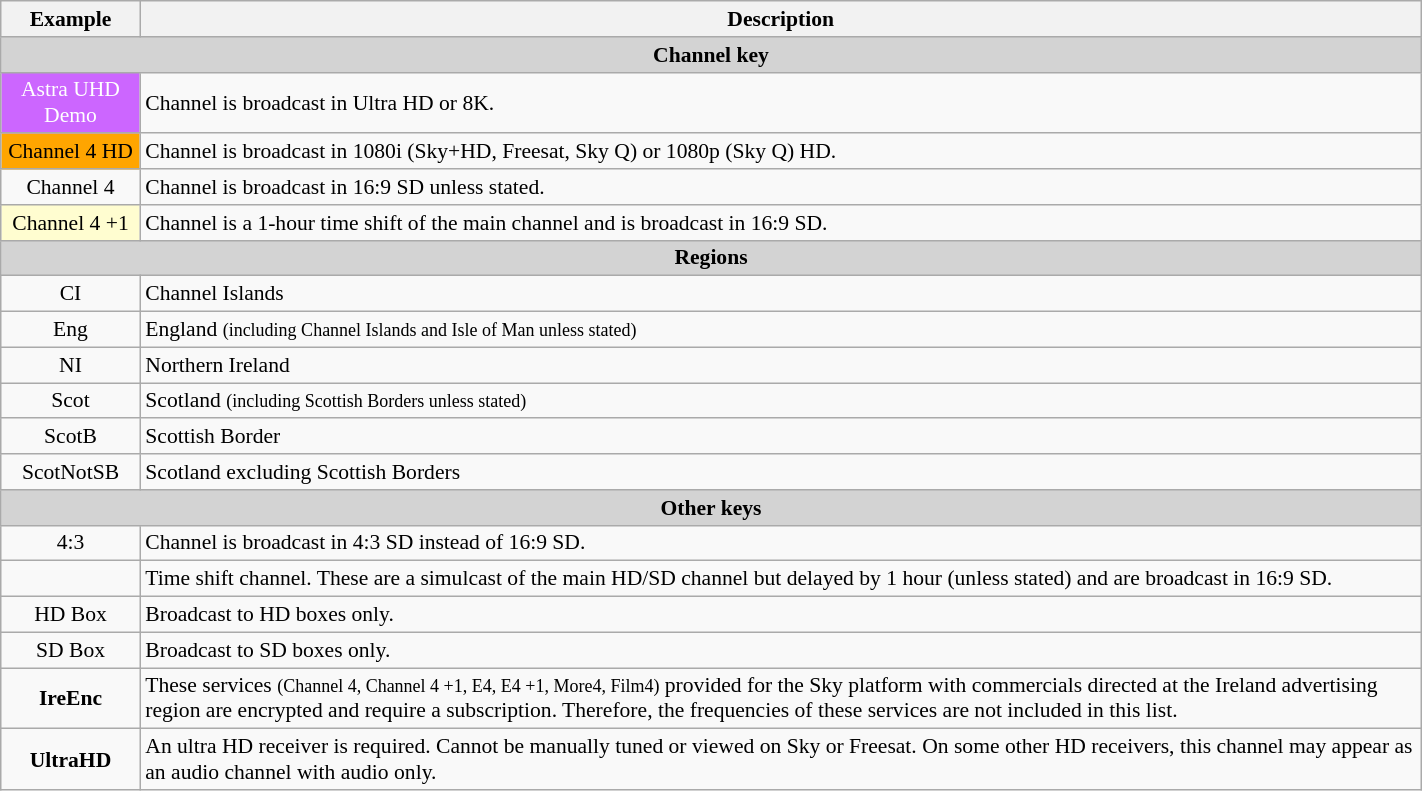<table class="wikitable sortable"  style="width:75%; text-align:center; font-size:90%;">
<tr>
<th>Example</th>
<th>Description</th>
</tr>
<tr>
<td colspan="2"style="background-color:lightgrey; font-weight:bold;">Channel key</td>
</tr>
<tr>
<td style="background-color:#cc66ff; color:white;">Astra UHD Demo</td>
<td style="text-align:left;">Channel is broadcast in Ultra HD or 8K.</td>
</tr>
<tr>
<td style="background-color:orange;">Channel 4 HD</td>
<td style="text-align:left;">Channel is broadcast in 1080i (Sky+HD, Freesat, Sky Q) or 1080p (Sky Q) HD.</td>
</tr>
<tr>
<td>Channel 4</td>
<td style="text-align:left;">Channel is broadcast in 16:9 SD unless stated.</td>
</tr>
<tr>
<td style="background-color:#FFFDD0;">Channel 4 +1</td>
<td style="text-align:left;">Channel is a 1-hour time shift of the main channel and is broadcast in 16:9 SD.</td>
</tr>
<tr>
<td colspan="2" style="background-color:lightgrey; font-weight:bold;">Regions</td>
</tr>
<tr>
<td>CI</td>
<td style="text-align:left;">Channel Islands</td>
</tr>
<tr>
<td>Eng</td>
<td style="text-align:left;">England <small>(including Channel Islands and Isle of Man unless stated)</small></td>
</tr>
<tr>
<td>NI</td>
<td style="text-align:left;">Northern Ireland</td>
</tr>
<tr>
<td>Scot</td>
<td style="text-align:left;">Scotland <small>(including Scottish Borders unless stated)</small></td>
</tr>
<tr>
<td>ScotB</td>
<td style="text-align:left;">Scottish Border</td>
</tr>
<tr>
<td>ScotNotSB</td>
<td style="text-align:left;">Scotland excluding Scottish Borders</td>
</tr>
<tr>
<td colspan="2"style="background-color:lightgrey; font-weight:bold;">Other keys</td>
</tr>
<tr>
<td>4:3</td>
<td style="text-align:left;">Channel is broadcast in 4:3 SD instead of 16:9 SD.</td>
</tr>
<tr>
<td></td>
<td style="text-align:left;">Time shift channel. These are a simulcast of the main HD/SD channel but delayed by 1 hour (unless stated) and are broadcast in 16:9 SD.</td>
</tr>
<tr>
<td>HD Box</td>
<td style="text-align:left;">Broadcast to HD boxes only.</td>
</tr>
<tr>
<td>SD Box</td>
<td style="text-align:left;">Broadcast to SD boxes only.</td>
</tr>
<tr>
<td><strong>IreEnc</strong></td>
<td style="text-align:left;">These services <small>(Channel 4, Channel 4 +1, E4, E4 +1, More4, Film4)</small> provided for the Sky platform with commercials directed at the Ireland advertising region are encrypted and require a subscription. Therefore, the frequencies of these services are not included in this list.</td>
</tr>
<tr>
<td><strong>UltraHD</strong></td>
<td style="text-align:left;">An ultra HD receiver is required. Cannot be manually tuned or viewed on Sky or Freesat. On some other HD receivers, this channel may appear as an audio channel with audio only.</td>
</tr>
</table>
